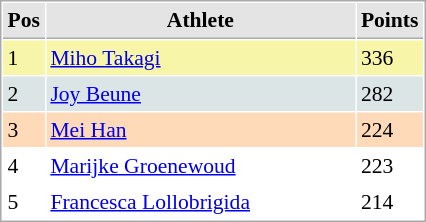<table cellspacing="1" cellpadding="3" style="border:1px solid #aaa; font-size:90%;">
<tr style="background:#e4e4e4;">
<th style="border-bottom:1px solid #aaa; width:10px;">Pos</th>
<th style="border-bottom:1px solid #aaa; width:200px;">Athlete</th>
<th style="border-bottom:1px solid #aaa; width:20px;">Points</th>
</tr>
<tr style="background:#f7f6a8;">
<td>1</td>
<td> <a href='#'>Miho Takagi</a></td>
<td>336</td>
</tr>
<tr style="background:#dce5e5;">
<td>2</td>
<td> <a href='#'>Joy Beune</a></td>
<td>282</td>
</tr>
<tr style="background:#ffdab9;">
<td>3</td>
<td> <a href='#'>Mei Han</a></td>
<td>224</td>
</tr>
<tr>
<td>4</td>
<td> <a href='#'>Marijke Groenewoud</a></td>
<td>223</td>
</tr>
<tr>
<td>5</td>
<td> <a href='#'>Francesca Lollobrigida</a></td>
<td>214</td>
</tr>
</table>
